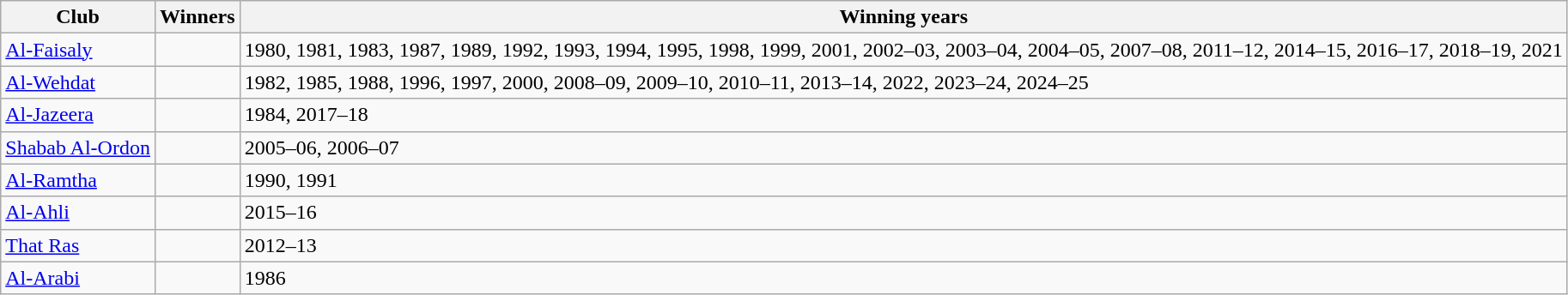<table class="wikitable">
<tr>
<th>Club</th>
<th>Winners</th>
<th>Winning years</th>
</tr>
<tr>
<td><a href='#'>Al-Faisaly</a></td>
<td></td>
<td>1980, 1981, 1983, 1987, 1989, 1992, 1993, 1994, 1995, 1998, 1999, 2001, 2002–03, 2003–04, 2004–05, 2007–08, 2011–12, 2014–15, 2016–17, 2018–19, 2021</td>
</tr>
<tr>
<td><a href='#'>Al-Wehdat</a></td>
<td></td>
<td>1982, 1985, 1988, 1996, 1997, 2000, 2008–09, 2009–10, 2010–11, 2013–14, 2022, 2023–24, 2024–25</td>
</tr>
<tr>
<td><a href='#'>Al-Jazeera</a></td>
<td></td>
<td>1984, 2017–18</td>
</tr>
<tr>
<td><a href='#'>Shabab Al-Ordon</a></td>
<td></td>
<td>2005–06, 2006–07</td>
</tr>
<tr>
<td><a href='#'>Al-Ramtha</a></td>
<td></td>
<td>1990, 1991</td>
</tr>
<tr>
<td><a href='#'>Al-Ahli</a></td>
<td></td>
<td>2015–16</td>
</tr>
<tr>
<td><a href='#'>That Ras</a></td>
<td></td>
<td>2012–13</td>
</tr>
<tr>
<td><a href='#'>Al-Arabi</a></td>
<td></td>
<td>1986</td>
</tr>
</table>
